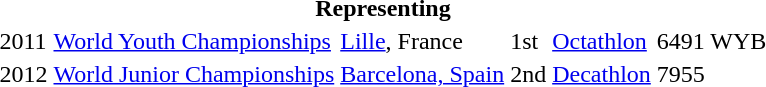<table>
<tr>
<th colspan="6">Representing </th>
</tr>
<tr>
<td>2011</td>
<td><a href='#'>World Youth Championships</a></td>
<td><a href='#'>Lille</a>, France</td>
<td>1st</td>
<td><a href='#'>Octathlon</a></td>
<td>6491 WYB</td>
</tr>
<tr>
<td>2012</td>
<td><a href='#'>World Junior Championships</a></td>
<td><a href='#'>Barcelona, Spain</a></td>
<td>2nd</td>
<td><a href='#'>Decathlon</a></td>
<td>7955</td>
</tr>
</table>
